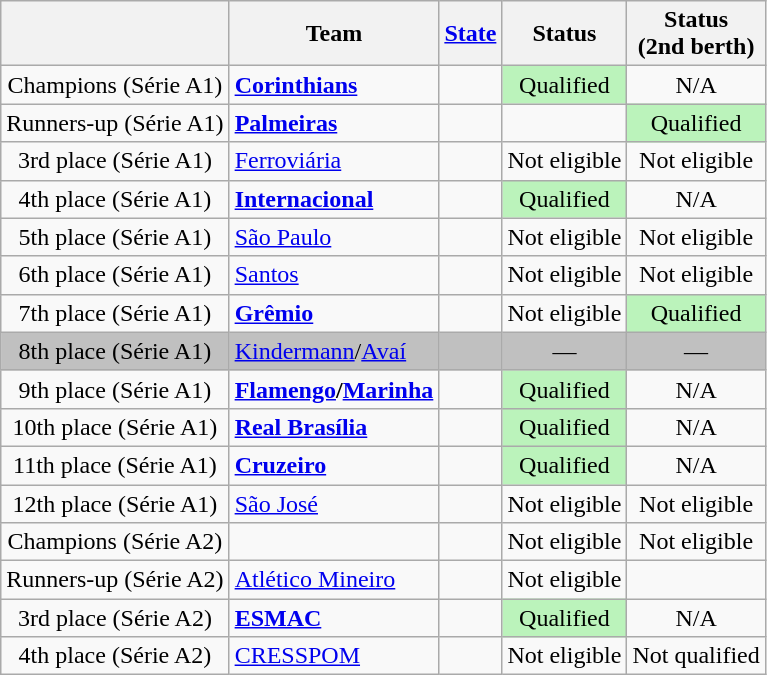<table class="wikitable" style="text-align:center">
<tr>
<th></th>
<th>Team</th>
<th><a href='#'>State</a></th>
<th>Status</th>
<th>Status<br>(2nd berth)</th>
</tr>
<tr>
<td>Champions (Série A1)</td>
<td align=left><strong><a href='#'>Corinthians</a></strong></td>
<td align=left></td>
<td bgcolor=#BBF3BB>Qualified</td>
<td>N/A</td>
</tr>
<tr>
<td>Runners-up (Série A1)</td>
<td align=left><strong><a href='#'>Palmeiras</a></strong></td>
<td align=left></td>
<td></td>
<td bgcolor=#BBF3BB>Qualified</td>
</tr>
<tr>
<td>3rd place (Série A1)</td>
<td align=left><a href='#'>Ferroviária</a></td>
<td align=left></td>
<td>Not eligible</td>
<td>Not eligible</td>
</tr>
<tr>
<td>4th place (Série A1)</td>
<td align=left><strong><a href='#'>Internacional</a></strong></td>
<td align=left></td>
<td bgcolor=#BBF3BB>Qualified</td>
<td>N/A</td>
</tr>
<tr>
<td>5th place (Série A1)</td>
<td align=left><a href='#'>São Paulo</a></td>
<td align=left></td>
<td>Not eligible</td>
<td>Not eligible</td>
</tr>
<tr>
<td>6th place (Série A1)</td>
<td align=left><a href='#'>Santos</a></td>
<td align=left></td>
<td>Not eligible</td>
<td>Not eligible</td>
</tr>
<tr>
<td>7th place (Série A1)</td>
<td align=left><strong><a href='#'>Grêmio</a></strong></td>
<td align=left></td>
<td>Not eligible</td>
<td bgcolor=#BBF3BB>Qualified</td>
</tr>
<tr>
<td bgcolor=silver>8th place (Série A1)</td>
<td align=left bgcolor=silver><a href='#'>Kindermann</a>/<a href='#'>Avaí</a></td>
<td align=left bgcolor=silver></td>
<td bgcolor=silver>—</td>
<td bgcolor=silver>—</td>
</tr>
<tr>
<td>9th place (Série A1)</td>
<td align=left><strong><a href='#'>Flamengo</a>/<a href='#'>Marinha</a></strong></td>
<td align=left></td>
<td bgcolor=#BBF3BB>Qualified</td>
<td>N/A</td>
</tr>
<tr>
<td>10th place (Série A1)</td>
<td align=left><strong><a href='#'>Real Brasília</a></strong></td>
<td align=left></td>
<td bgcolor=#BBF3BB>Qualified</td>
<td>N/A</td>
</tr>
<tr>
<td>11th place (Série A1)</td>
<td align=left><strong><a href='#'>Cruzeiro</a></strong></td>
<td align=left></td>
<td bgcolor=#BBF3BB>Qualified</td>
<td>N/A</td>
</tr>
<tr>
<td>12th place (Série A1)</td>
<td align=left><a href='#'>São José</a></td>
<td align=left></td>
<td>Not eligible</td>
<td>Not eligible</td>
</tr>
<tr>
<td>Champions (Série A2)</td>
<td align=left></td>
<td align=left></td>
<td>Not eligible</td>
<td>Not eligible</td>
</tr>
<tr>
<td>Runners-up (Série A2)</td>
<td align=left><a href='#'>Atlético Mineiro</a></td>
<td align=left></td>
<td>Not eligible</td>
<td></td>
</tr>
<tr>
<td>3rd place (Série A2)</td>
<td align=left><strong><a href='#'>ESMAC</a></strong></td>
<td align=left></td>
<td bgcolor=#BBF3BB>Qualified</td>
<td>N/A</td>
</tr>
<tr>
<td>4th place (Série A2)</td>
<td align=left><a href='#'>CRESSPOM</a></td>
<td align=left></td>
<td>Not eligible</td>
<td>Not qualified</td>
</tr>
</table>
